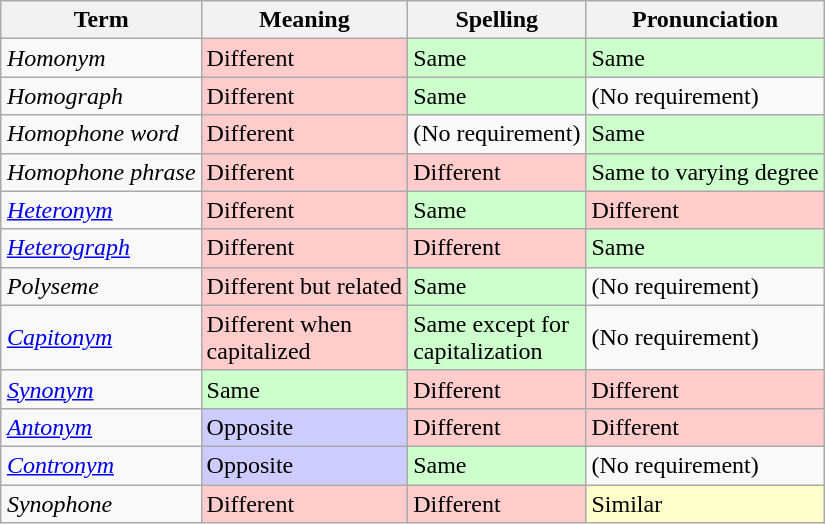<table class="wikitable sortable" style="float:right; margin-left:2em;">
<tr>
<th>Term</th>
<th>Meaning</th>
<th>Spelling</th>
<th>Pronunciation</th>
</tr>
<tr>
<td><em>Homonym</em></td>
<td style="background: #fcc;">Different</td>
<td style="background: #cfc;">Same</td>
<td style="background: #cfc;">Same</td>
</tr>
<tr>
<td><em>Homograph</em></td>
<td style="background: #fcc;">Different</td>
<td style="background: #cfc;">Same</td>
<td>(No requirement)</td>
</tr>
<tr>
<td><em>Homophone word</em></td>
<td style="background: #fcc;">Different</td>
<td>(No requirement)</td>
<td style="background: #cfc;">Same</td>
</tr>
<tr>
<td><em>Homophone phrase</em></td>
<td style="background: #fcc;">Different</td>
<td style="background: #fcc;">Different</td>
<td style="background: #cfc;">Same to varying degree</td>
</tr>
<tr>
<td><em><a href='#'>Heteronym</a></em></td>
<td style="background: #fcc;">Different</td>
<td style="background: #cfc;">Same</td>
<td style="background: #fcc;">Different</td>
</tr>
<tr>
<td><em><a href='#'>Heterograph</a></em></td>
<td style="background: #fcc;">Different</td>
<td style="background: #fcc;">Different</td>
<td style="background: #cfc;">Same</td>
</tr>
<tr>
<td><em>Polyseme</em></td>
<td style="background: #fcc;">Different but related</td>
<td style="background: #cfc;">Same</td>
<td>(No requirement)</td>
</tr>
<tr>
<td><em><a href='#'>Capitonym</a></em></td>
<td style="background: #fcc;">Different when<br>capitalized</td>
<td style="background: #cfc;">Same except for<br>capitalization</td>
<td>(No requirement)</td>
</tr>
<tr>
<td><em><a href='#'>Synonym</a></em></td>
<td style="background: #cfc;">Same</td>
<td style="background: #fcc;">Different</td>
<td style="background: #fcc;">Different</td>
</tr>
<tr>
<td><em><a href='#'>Antonym</a></em></td>
<td style="background: #ccf;">Opposite</td>
<td style="background: #fcc;">Different</td>
<td style="background: #fcc;">Different</td>
</tr>
<tr>
<td><em><a href='#'>Contronym</a></em></td>
<td style="background: #ccf;">Opposite</td>
<td style="background: #cfc;">Same</td>
<td>(No requirement)</td>
</tr>
<tr>
<td><em>Synophone</em></td>
<td style="background: #fcc;">Different</td>
<td style="background: #fcc;">Different</td>
<td style="background: #ffc;">Similar</td>
</tr>
</table>
